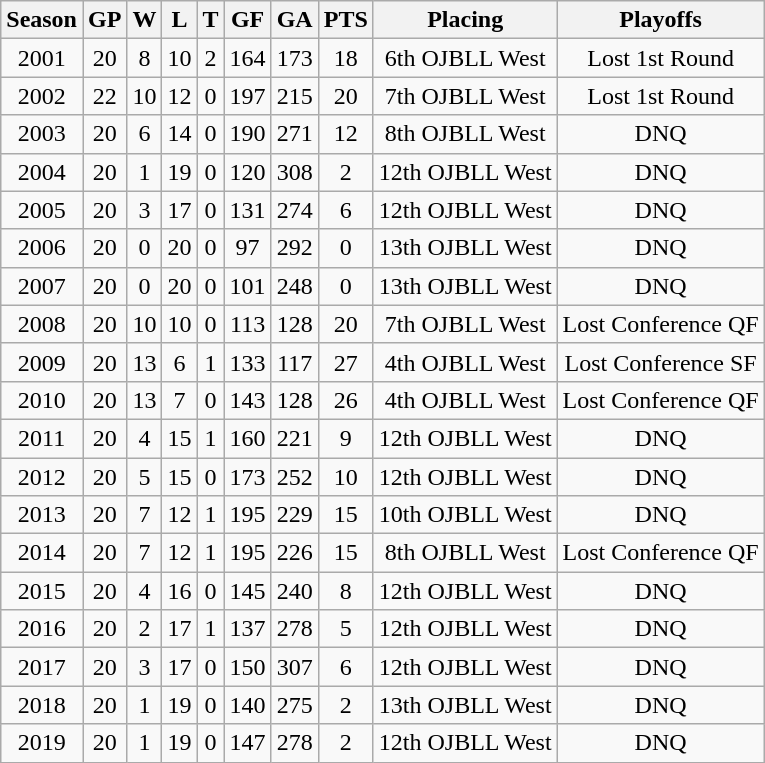<table class="wikitable" style="text-align:center">
<tr>
<th>Season</th>
<th>GP</th>
<th>W</th>
<th>L</th>
<th>T</th>
<th>GF</th>
<th>GA</th>
<th>PTS</th>
<th>Placing</th>
<th>Playoffs</th>
</tr>
<tr>
<td>2001</td>
<td>20</td>
<td>8</td>
<td>10</td>
<td>2</td>
<td>164</td>
<td>173</td>
<td>18</td>
<td>6th OJBLL West</td>
<td>Lost 1st Round</td>
</tr>
<tr>
<td>2002</td>
<td>22</td>
<td>10</td>
<td>12</td>
<td>0</td>
<td>197</td>
<td>215</td>
<td>20</td>
<td>7th OJBLL West</td>
<td>Lost 1st Round</td>
</tr>
<tr>
<td>2003</td>
<td>20</td>
<td>6</td>
<td>14</td>
<td>0</td>
<td>190</td>
<td>271</td>
<td>12</td>
<td>8th OJBLL West</td>
<td>DNQ</td>
</tr>
<tr>
<td>2004</td>
<td>20</td>
<td>1</td>
<td>19</td>
<td>0</td>
<td>120</td>
<td>308</td>
<td>2</td>
<td>12th OJBLL West</td>
<td>DNQ</td>
</tr>
<tr>
<td>2005</td>
<td>20</td>
<td>3</td>
<td>17</td>
<td>0</td>
<td>131</td>
<td>274</td>
<td>6</td>
<td>12th OJBLL West</td>
<td>DNQ</td>
</tr>
<tr>
<td>2006</td>
<td>20</td>
<td>0</td>
<td>20</td>
<td>0</td>
<td>97</td>
<td>292</td>
<td>0</td>
<td>13th OJBLL West</td>
<td>DNQ</td>
</tr>
<tr>
<td>2007</td>
<td>20</td>
<td>0</td>
<td>20</td>
<td>0</td>
<td>101</td>
<td>248</td>
<td>0</td>
<td>13th OJBLL West</td>
<td>DNQ</td>
</tr>
<tr>
<td>2008</td>
<td>20</td>
<td>10</td>
<td>10</td>
<td>0</td>
<td>113</td>
<td>128</td>
<td>20</td>
<td>7th OJBLL West</td>
<td>Lost Conference QF</td>
</tr>
<tr>
<td>2009</td>
<td>20</td>
<td>13</td>
<td>6</td>
<td>1</td>
<td>133</td>
<td>117</td>
<td>27</td>
<td>4th OJBLL West</td>
<td>Lost Conference SF</td>
</tr>
<tr>
<td>2010</td>
<td>20</td>
<td>13</td>
<td>7</td>
<td>0</td>
<td>143</td>
<td>128</td>
<td>26</td>
<td>4th OJBLL West</td>
<td>Lost Conference QF</td>
</tr>
<tr>
<td>2011</td>
<td>20</td>
<td>4</td>
<td>15</td>
<td>1</td>
<td>160</td>
<td>221</td>
<td>9</td>
<td>12th OJBLL West</td>
<td>DNQ</td>
</tr>
<tr>
<td>2012</td>
<td>20</td>
<td>5</td>
<td>15</td>
<td>0</td>
<td>173</td>
<td>252</td>
<td>10</td>
<td>12th OJBLL West</td>
<td>DNQ</td>
</tr>
<tr>
<td>2013</td>
<td>20</td>
<td>7</td>
<td>12</td>
<td>1</td>
<td>195</td>
<td>229</td>
<td>15</td>
<td>10th OJBLL West</td>
<td>DNQ</td>
</tr>
<tr>
<td>2014</td>
<td>20</td>
<td>7</td>
<td>12</td>
<td>1</td>
<td>195</td>
<td>226</td>
<td>15</td>
<td>8th OJBLL West</td>
<td>Lost Conference QF</td>
</tr>
<tr>
<td>2015</td>
<td>20</td>
<td>4</td>
<td>16</td>
<td>0</td>
<td>145</td>
<td>240</td>
<td>8</td>
<td>12th OJBLL West</td>
<td>DNQ</td>
</tr>
<tr>
<td>2016</td>
<td>20</td>
<td>2</td>
<td>17</td>
<td>1</td>
<td>137</td>
<td>278</td>
<td>5</td>
<td>12th OJBLL West</td>
<td>DNQ</td>
</tr>
<tr>
<td>2017</td>
<td>20</td>
<td>3</td>
<td>17</td>
<td>0</td>
<td>150</td>
<td>307</td>
<td>6</td>
<td>12th OJBLL West</td>
<td>DNQ</td>
</tr>
<tr>
<td>2018</td>
<td>20</td>
<td>1</td>
<td>19</td>
<td>0</td>
<td>140</td>
<td>275</td>
<td>2</td>
<td>13th OJBLL West</td>
<td>DNQ</td>
</tr>
<tr>
<td>2019</td>
<td>20</td>
<td>1</td>
<td>19</td>
<td>0</td>
<td>147</td>
<td>278</td>
<td>2</td>
<td>12th OJBLL West</td>
<td>DNQ</td>
</tr>
</table>
